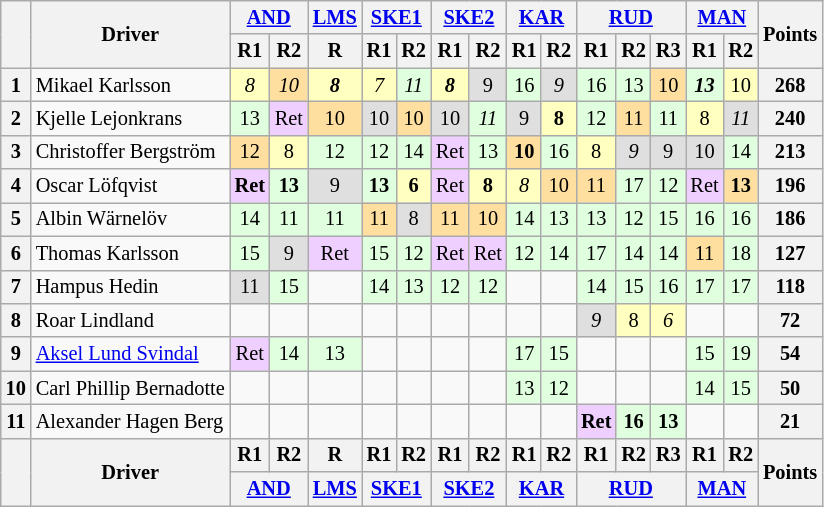<table class="wikitable" style="font-size: 85%; text-align:center;">
<tr>
<th rowspan="2"></th>
<th rowspan="2">Driver</th>
<th colspan="2"><a href='#'>AND</a><br></th>
<th><a href='#'>LMS</a><br></th>
<th colspan="2"><a href='#'>SKE1</a><br></th>
<th colspan="2"><a href='#'>SKE2</a><br></th>
<th colspan="2"><a href='#'>KAR</a><br></th>
<th colspan="3"><a href='#'>RUD</a><br></th>
<th colspan="2"><a href='#'>MAN</a><br></th>
<th rowspan="2">Points</th>
</tr>
<tr>
<th>R1</th>
<th>R2</th>
<th>R</th>
<th>R1</th>
<th>R2</th>
<th>R1</th>
<th>R2</th>
<th>R1</th>
<th>R2</th>
<th>R1</th>
<th>R2</th>
<th>R3</th>
<th>R1</th>
<th>R2</th>
</tr>
<tr>
<th>1</th>
<td align="left"> Mikael Karlsson</td>
<td style="background:#ffffbf;"><em>8</em></td>
<td style="background:#ffdf9f;"><em>10</em></td>
<td style="background:#ffffbf;"><strong><em>8</em></strong></td>
<td style="background:#ffffbf;"><em>7</em></td>
<td style="background:#dfffdf;"><em>11</em></td>
<td style="background:#ffffbf;"><strong><em>8</em></strong></td>
<td style="background:#dfdfdf;">9</td>
<td style="background:#dfffdf;">16</td>
<td style="background:#dfdfdf;"><em>9</em></td>
<td style="background:#dfffdf;">16</td>
<td style="background:#dfffdf;">13</td>
<td style="background:#ffdf9f;">10</td>
<td style="background:#dfffdf;"><strong><em>13</em></strong></td>
<td style="background:#ffffbf;">10</td>
<th>268</th>
</tr>
<tr>
<th>2</th>
<td align="left"> Kjelle Lejonkrans</td>
<td style="background:#dfffdf;">13</td>
<td style="background:#efcfff;">Ret</td>
<td style="background:#ffdf9f;">10</td>
<td style="background:#dfdfdf;">10</td>
<td style="background:#ffdf9f;">10</td>
<td style="background:#dfdfdf;">10</td>
<td style="background:#dfffdf;"><em>11</em></td>
<td style="background:#dfdfdf;">9</td>
<td style="background:#ffffbf;"><strong>8</strong></td>
<td style="background:#dfffdf;">12</td>
<td style="background:#ffdf9f;">11</td>
<td style="background:#dfffdf;">11</td>
<td style="background:#ffffbf;">8</td>
<td style="background:#dfdfdf;"><em>11</em></td>
<th>240</th>
</tr>
<tr>
<th>3</th>
<td align="left"> Christoffer Bergström</td>
<td style="background:#ffdf9f;">12</td>
<td style="background:#ffffbf;">8</td>
<td style="background:#dfffdf;">12</td>
<td style="background:#dfffdf;">12</td>
<td style="background:#dfffdf;">14</td>
<td style="background:#efcfff;">Ret</td>
<td style="background:#dfffdf;">13</td>
<td style="background:#ffdf9f;"><strong>10</strong></td>
<td style="background:#dfffdf;">16</td>
<td style="background:#ffffbf;">8</td>
<td style="background:#dfdfdf;"><em>9</em></td>
<td style="background:#dfdfdf;">9</td>
<td style="background:#dfdfdf;">10</td>
<td style="background:#dfffdf;">14</td>
<th>213</th>
</tr>
<tr>
<th>4</th>
<td align="left"> Oscar Löfqvist</td>
<td style="background:#efcfff;"><strong>Ret</strong></td>
<td style="background:#dfffdf;"><strong>13</strong></td>
<td style="background:#dfdfdf;">9</td>
<td style="background:#dfffdf;"><strong>13</strong></td>
<td style="background:#ffffbf;"><strong>6</strong></td>
<td style="background:#efcfff;">Ret</td>
<td style="background:#ffffbf;"><strong>8</strong></td>
<td style="background:#ffffbf;"><em>8</em></td>
<td style="background:#ffdf9f;">10</td>
<td style="background:#ffdf9f;">11</td>
<td style="background:#dfffdf;">17</td>
<td style="background:#dfffdf;">12</td>
<td style="background:#efcfff;">Ret</td>
<td style="background:#ffdf9f;"><strong>13</strong></td>
<th>196</th>
</tr>
<tr>
<th>5</th>
<td align="left"> Albin Wärnelöv</td>
<td style="background:#dfffdf;">14</td>
<td style="background:#dfffdf;">11</td>
<td style="background:#dfffdf;">11</td>
<td style="background:#ffdf9f;">11</td>
<td style="background:#dfdfdf;">8</td>
<td style="background:#ffdf9f;">11</td>
<td style="background:#ffdf9f;">10</td>
<td style="background:#dfffdf;">14</td>
<td style="background:#dfffdf;">13</td>
<td style="background:#dfffdf;">13</td>
<td style="background:#dfffdf;">12</td>
<td style="background:#dfffdf;">15</td>
<td style="background:#dfffdf;">16</td>
<td style="background:#dfffdf;">16</td>
<th>186</th>
</tr>
<tr>
<th>6</th>
<td align="left"> Thomas Karlsson</td>
<td style="background:#dfffdf;">15</td>
<td style="background:#dfdfdf;">9</td>
<td style="background:#efcfff;">Ret</td>
<td style="background:#dfffdf;">15</td>
<td style="background:#dfffdf;">12</td>
<td style="background:#efcfff;">Ret</td>
<td style="background:#efcfff;">Ret</td>
<td style="background:#dfffdf;">12</td>
<td style="background:#dfffdf;">14</td>
<td style="background:#dfffdf;">17</td>
<td style="background:#dfffdf;">14</td>
<td style="background:#dfffdf;">14</td>
<td style="background:#ffdf9f;">11</td>
<td style="background:#dfffdf;">18</td>
<th>127</th>
</tr>
<tr>
<th>7</th>
<td align="left"> Hampus Hedin</td>
<td style="background:#dfdfdf;">11</td>
<td style="background:#dfffdf;">15</td>
<td></td>
<td style="background:#dfffdf;">14</td>
<td style="background:#dfffdf;">13</td>
<td style="background:#dfffdf;">12</td>
<td style="background:#dfffdf;">12</td>
<td></td>
<td></td>
<td style="background:#dfffdf;">14</td>
<td style="background:#dfffdf;">15</td>
<td style="background:#dfffdf;">16</td>
<td style="background:#dfffdf;">17</td>
<td style="background:#dfffdf;">17</td>
<th>118</th>
</tr>
<tr>
<th>8</th>
<td align="left"> Roar Lindland</td>
<td></td>
<td></td>
<td></td>
<td></td>
<td></td>
<td></td>
<td></td>
<td></td>
<td></td>
<td style="background:#dfdfdf;"><em>9</em></td>
<td style="background:#ffffbf;">8</td>
<td style="background:#ffffbf;"><em>6</em></td>
<td></td>
<td></td>
<th>72</th>
</tr>
<tr>
<th>9</th>
<td align="left"> <a href='#'>Aksel Lund Svindal</a></td>
<td style="background:#efcfff;">Ret</td>
<td style="background:#dfffdf;">14</td>
<td style="background:#dfffdf;">13</td>
<td></td>
<td></td>
<td></td>
<td></td>
<td style="background:#dfffdf;">17</td>
<td style="background:#dfffdf;">15</td>
<td></td>
<td></td>
<td></td>
<td style="background:#dfffdf;">15</td>
<td style="background:#dfffdf;">19</td>
<th>54</th>
</tr>
<tr>
<th>10</th>
<td align="left"> Carl Phillip Bernadotte</td>
<td></td>
<td></td>
<td></td>
<td></td>
<td></td>
<td></td>
<td></td>
<td style="background:#dfffdf;">13</td>
<td style="background:#dfffdf;">12</td>
<td></td>
<td></td>
<td></td>
<td style="background:#dfffdf;">14</td>
<td style="background:#dfffdf;">15</td>
<th>50</th>
</tr>
<tr>
<th>11</th>
<td align="left"> Alexander Hagen Berg</td>
<td></td>
<td></td>
<td></td>
<td></td>
<td></td>
<td></td>
<td></td>
<td></td>
<td></td>
<td style="background:#efcfff;"><strong>Ret</strong></td>
<td style="background:#dfffdf;"><strong>16</strong></td>
<td style="background:#dfffdf;"><strong>13</strong></td>
<td></td>
<td></td>
<th>21</th>
</tr>
<tr>
<th rowspan="2"></th>
<th rowspan="2">Driver</th>
<th>R1</th>
<th>R2</th>
<th>R</th>
<th>R1</th>
<th>R2</th>
<th>R1</th>
<th>R2</th>
<th>R1</th>
<th>R2</th>
<th>R1</th>
<th>R2</th>
<th>R3</th>
<th>R1</th>
<th>R2</th>
<th rowspan="2">Points</th>
</tr>
<tr>
<th colspan="2"><a href='#'>AND</a><br></th>
<th><a href='#'>LMS</a><br></th>
<th colspan="2"><a href='#'>SKE1</a><br></th>
<th colspan="2"><a href='#'>SKE2</a><br></th>
<th colspan="2"><a href='#'>KAR</a><br></th>
<th colspan="3"><a href='#'>RUD</a><br></th>
<th colspan="2"><a href='#'>MAN</a><br></th>
</tr>
</table>
